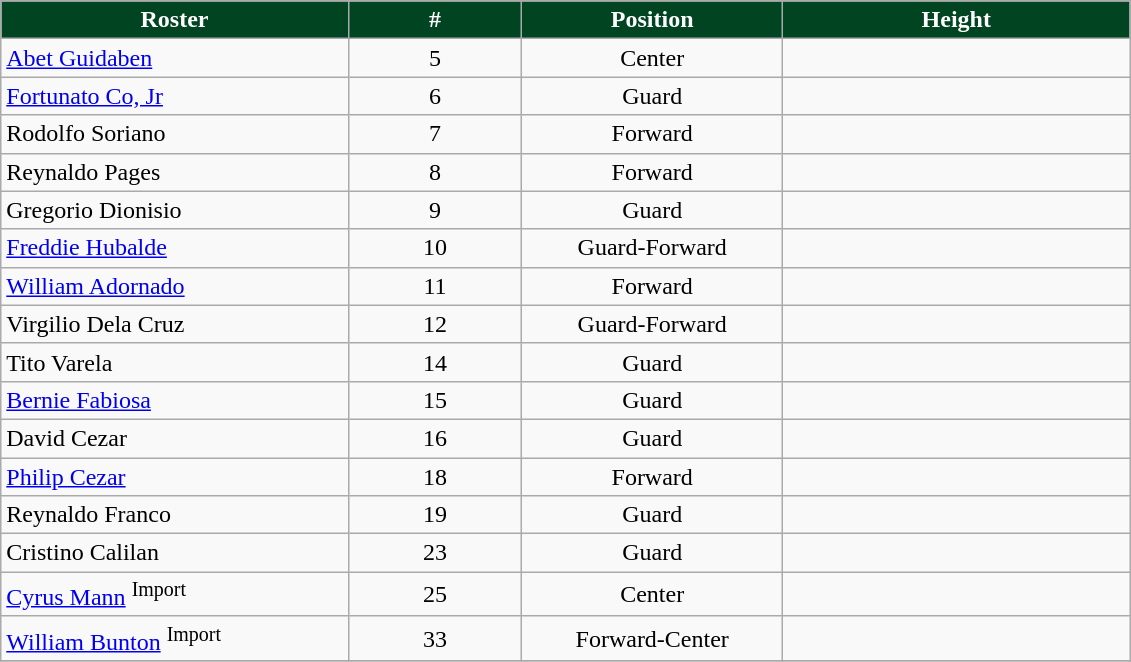<table class="wikitable" border="1">
<tr>
<th style="background:#014421; color:#ffffff" width="20%">Roster</th>
<th style="background:#014421; color:#ffffff" width="10%">#</th>
<th style="background:#014421; color:#ffffff" width="15%">Position</th>
<th style="background:#014421; color:#ffffff" width="20%">Height</th>
</tr>
<tr>
<td><a href='#'>Abet Guidaben</a></td>
<td align=center>5</td>
<td align=center>Center</td>
<td align=center></td>
</tr>
<tr>
<td><a href='#'>Fortunato Co, Jr</a></td>
<td align=center>6</td>
<td align=center>Guard</td>
<td align=center></td>
</tr>
<tr>
<td>Rodolfo Soriano</td>
<td align=center>7</td>
<td align=center>Forward</td>
<td align=center></td>
</tr>
<tr>
<td>Reynaldo Pages</td>
<td align=center>8</td>
<td align=center>Forward</td>
<td align=center></td>
</tr>
<tr>
<td>Gregorio Dionisio</td>
<td align=center>9</td>
<td align=center>Guard</td>
<td align=center></td>
</tr>
<tr>
<td><a href='#'>Freddie Hubalde</a></td>
<td align=center>10</td>
<td align=center>Guard-Forward</td>
<td align=center></td>
</tr>
<tr>
<td><a href='#'>William Adornado</a></td>
<td align=center>11</td>
<td align=center>Forward</td>
<td align=center></td>
</tr>
<tr>
<td>Virgilio Dela Cruz</td>
<td align=center>12</td>
<td align=center>Guard-Forward</td>
<td align=center></td>
</tr>
<tr>
<td>Tito Varela</td>
<td align=center>14</td>
<td align=center>Guard</td>
<td align=center></td>
</tr>
<tr>
<td><a href='#'>Bernie Fabiosa</a></td>
<td align=center>15</td>
<td align=center>Guard</td>
<td align=center></td>
</tr>
<tr>
<td>David Cezar</td>
<td align=center>16</td>
<td align=center>Guard</td>
<td align=center></td>
</tr>
<tr>
<td><a href='#'>Philip Cezar</a></td>
<td align=center>18</td>
<td align=center>Forward</td>
<td align=center></td>
</tr>
<tr>
<td>Reynaldo Franco</td>
<td align=center>19</td>
<td align=center>Guard</td>
<td align=center></td>
</tr>
<tr>
<td>Cristino Calilan</td>
<td align=center>23</td>
<td align=center>Guard</td>
<td align=center></td>
</tr>
<tr>
<td><a href='#'>Cyrus Mann</a> <sup> Import </sup></td>
<td align=center>25</td>
<td align=center>Center</td>
<td align=center></td>
</tr>
<tr>
<td><a href='#'>William Bunton</a> <sup> Import </sup></td>
<td align=center>33</td>
<td align=center>Forward-Center</td>
<td align=center></td>
</tr>
<tr>
</tr>
</table>
